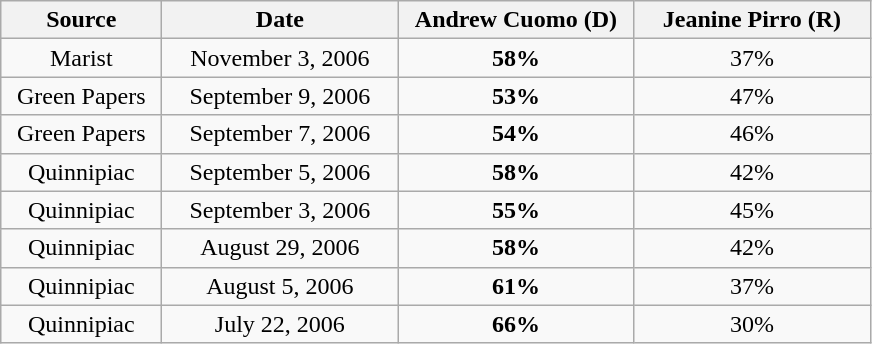<table class="wikitable">
<tr>
<th width=100px>Source</th>
<th width=150px>Date</th>
<th width=150px>Andrew Cuomo (D)</th>
<th width=150px>Jeanine Pirro (R)</th>
</tr>
<tr align="center">
<td>Marist  </td>
<td>November 3, 2006</td>
<td><strong>58%</strong></td>
<td>37%</td>
</tr>
<tr align="center">
<td>Green Papers</td>
<td>September 9, 2006</td>
<td><strong>53%</strong></td>
<td>47%</td>
</tr>
<tr align="center">
<td>Green Papers</td>
<td>September 7, 2006</td>
<td><strong>54%</strong></td>
<td>46%</td>
</tr>
<tr align="center">
<td>Quinnipiac</td>
<td>September 5, 2006</td>
<td><strong>58%</strong></td>
<td>42%</td>
</tr>
<tr align="center">
<td>Quinnipiac</td>
<td>September 3, 2006</td>
<td><strong>55%</strong></td>
<td>45%</td>
</tr>
<tr align="center">
<td>Quinnipiac</td>
<td>August 29, 2006</td>
<td><strong>58%</strong></td>
<td>42%</td>
</tr>
<tr align="center">
<td>Quinnipiac</td>
<td>August 5, 2006</td>
<td><strong>61%</strong></td>
<td>37%</td>
</tr>
<tr align="center">
<td>Quinnipiac</td>
<td>July 22, 2006</td>
<td><strong>66%</strong></td>
<td>30%</td>
</tr>
</table>
